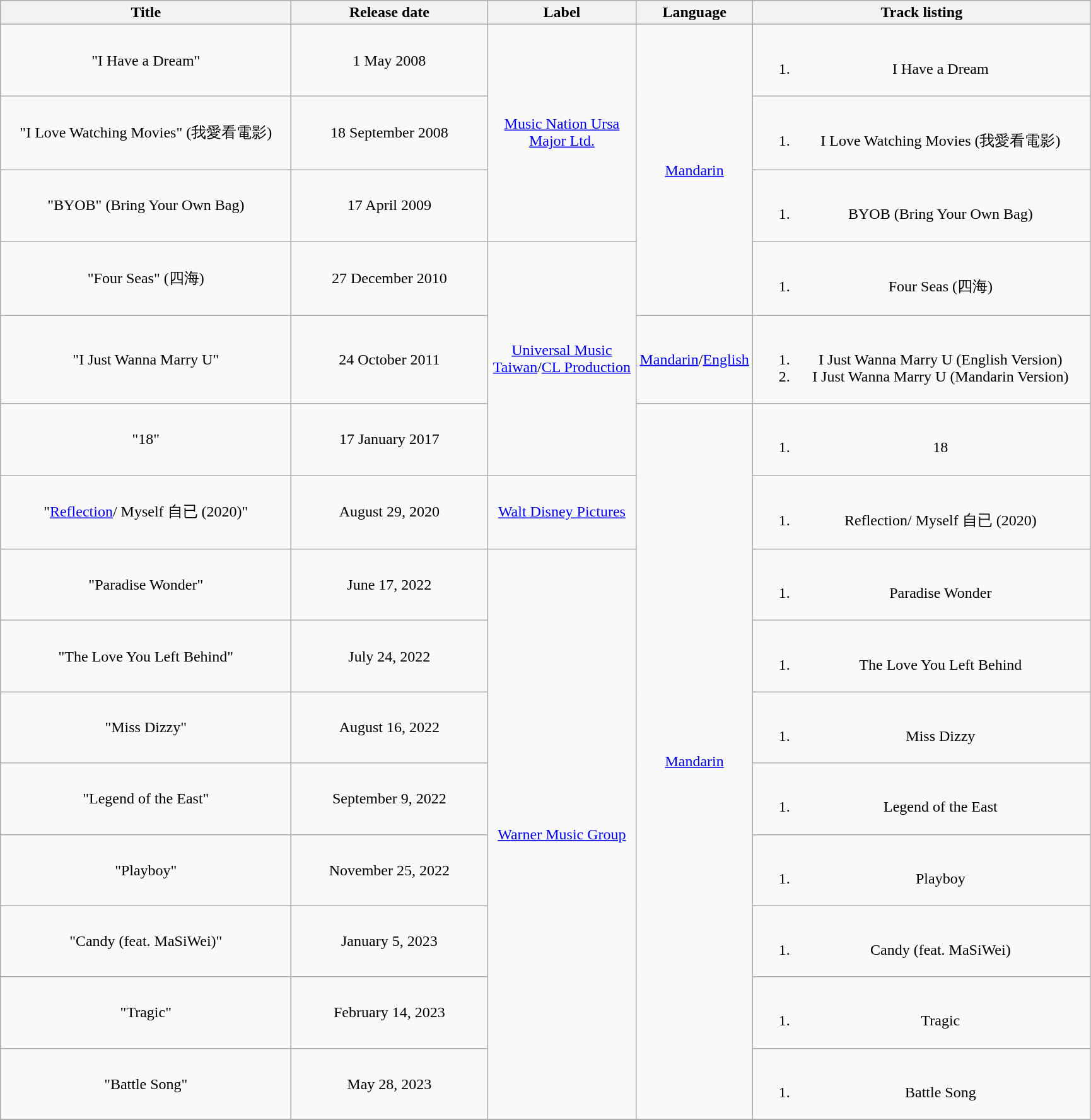<table class="wikitable" style="text-align:center;">
<tr>
<th align="left" width="300px">Title</th>
<th align="left" width="200px">Release date</th>
<th align="left" width="150px">Label</th>
<th align="left" width="100px">Language</th>
<th align="left" width="350px">Track listing</th>
</tr>
<tr>
<td>"I Have a Dream"</td>
<td>1 May 2008</td>
<td rowspan="3"><a href='#'>Music Nation Ursa Major Ltd.</a></td>
<td rowspan="4"><a href='#'>Mandarin</a></td>
<td><br><ol><li>I Have a Dream</li></ol></td>
</tr>
<tr>
<td>"I Love Watching Movies" (我愛看電影)</td>
<td>18 September 2008</td>
<td><br><ol><li>I Love Watching Movies (我愛看電影)</li></ol></td>
</tr>
<tr>
<td>"BYOB" (Bring Your Own Bag)</td>
<td>17 April 2009</td>
<td><br><ol><li>BYOB (Bring Your Own Bag)</li></ol></td>
</tr>
<tr>
<td>"Four Seas" (四海)</td>
<td>27 December 2010</td>
<td rowspan="3"><a href='#'>Universal Music Taiwan</a>/<a href='#'>CL Production</a></td>
<td><br><ol><li>Four Seas (四海)</li></ol></td>
</tr>
<tr>
<td>"I Just Wanna Marry U"</td>
<td>24 October 2011</td>
<td><a href='#'>Mandarin</a>/<a href='#'>English</a></td>
<td><br><ol><li>I Just Wanna Marry U (English Version)</li><li>I Just Wanna Marry U (Mandarin Version)</li></ol></td>
</tr>
<tr>
<td>"18"</td>
<td>17 January 2017</td>
<td rowspan="10"><a href='#'>Mandarin</a></td>
<td><br><ol><li>18</li></ol></td>
</tr>
<tr>
<td>"<a href='#'>Reflection</a>/ Myself 自已 (2020)"</td>
<td>August 29, 2020</td>
<td><a href='#'>Walt Disney Pictures</a></td>
<td><br><ol><li>Reflection/ Myself 自已 (2020)</li></ol></td>
</tr>
<tr>
<td>"Paradise Wonder"</td>
<td>June 17, 2022</td>
<td rowspan="8"><a href='#'>Warner Music Group</a></td>
<td><br><ol><li>Paradise Wonder</li></ol></td>
</tr>
<tr>
<td>"The Love You Left Behind"</td>
<td>July 24, 2022</td>
<td><br><ol><li>The Love You Left Behind</li></ol></td>
</tr>
<tr>
<td>"Miss Dizzy"</td>
<td>August 16, 2022</td>
<td><br><ol><li>Miss Dizzy</li></ol></td>
</tr>
<tr>
<td>"Legend of the East"</td>
<td>September 9, 2022</td>
<td><br><ol><li>Legend of the East</li></ol></td>
</tr>
<tr>
<td>"Playboy"</td>
<td>November 25, 2022</td>
<td><br><ol><li>Playboy</li></ol></td>
</tr>
<tr>
<td>"Candy (feat. MaSiWei)"</td>
<td>January 5, 2023</td>
<td><br><ol><li>Candy (feat. MaSiWei)</li></ol></td>
</tr>
<tr>
<td>"Tragic"</td>
<td>February 14, 2023</td>
<td><br><ol><li>Tragic</li></ol></td>
</tr>
<tr>
<td>"Battle Song"</td>
<td>May 28, 2023</td>
<td><br><ol><li>Battle Song</li></ol></td>
</tr>
<tr>
</tr>
</table>
